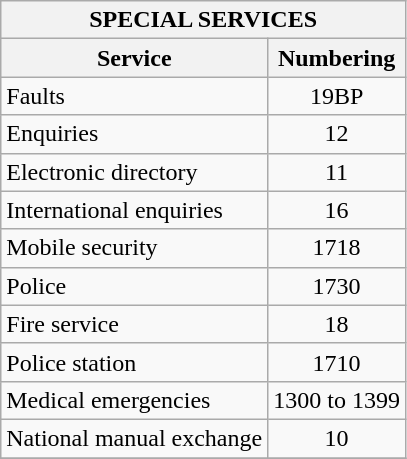<table class="wikitable" border=1>
<tr>
<th colspan="2">SPECIAL SERVICES</th>
</tr>
<tr>
<th>Service</th>
<th>Numbering</th>
</tr>
<tr>
<td>Faults</td>
<td align="center">19BP</td>
</tr>
<tr>
<td>Enquiries</td>
<td align="center">12</td>
</tr>
<tr>
<td>Electronic directory</td>
<td align="center">11</td>
</tr>
<tr>
<td>International enquiries</td>
<td align="center">16</td>
</tr>
<tr>
<td>Mobile security</td>
<td align="center">1718</td>
</tr>
<tr>
<td>Police</td>
<td align="center">1730</td>
</tr>
<tr>
<td>Fire service</td>
<td align="center">18</td>
</tr>
<tr>
<td>Police station</td>
<td align="center">1710</td>
</tr>
<tr>
<td>Medical emergencies</td>
<td align="center">1300 to 1399</td>
</tr>
<tr>
<td>National manual exchange</td>
<td align="center">10</td>
</tr>
<tr>
</tr>
</table>
